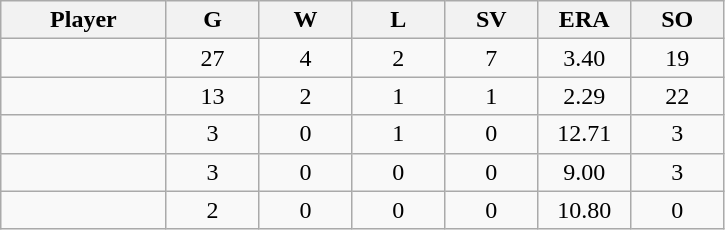<table class="wikitable sortable">
<tr>
<th bgcolor="#DDDDFF" width="16%">Player</th>
<th bgcolor="#DDDDFF" width="9%">G</th>
<th bgcolor="#DDDDFF" width="9%">W</th>
<th bgcolor="#DDDDFF" width="9%">L</th>
<th bgcolor="#DDDDFF" width="9%">SV</th>
<th bgcolor="#DDDDFF" width="9%">ERA</th>
<th bgcolor="#DDDDFF" width="9%">SO</th>
</tr>
<tr align="center">
<td></td>
<td>27</td>
<td>4</td>
<td>2</td>
<td>7</td>
<td>3.40</td>
<td>19</td>
</tr>
<tr align="center">
<td></td>
<td>13</td>
<td>2</td>
<td>1</td>
<td>1</td>
<td>2.29</td>
<td>22</td>
</tr>
<tr align="center">
<td></td>
<td>3</td>
<td>0</td>
<td>1</td>
<td>0</td>
<td>12.71</td>
<td>3</td>
</tr>
<tr align="center">
<td></td>
<td>3</td>
<td>0</td>
<td>0</td>
<td>0</td>
<td>9.00</td>
<td>3</td>
</tr>
<tr align="center">
<td></td>
<td>2</td>
<td>0</td>
<td>0</td>
<td>0</td>
<td>10.80</td>
<td>0</td>
</tr>
</table>
